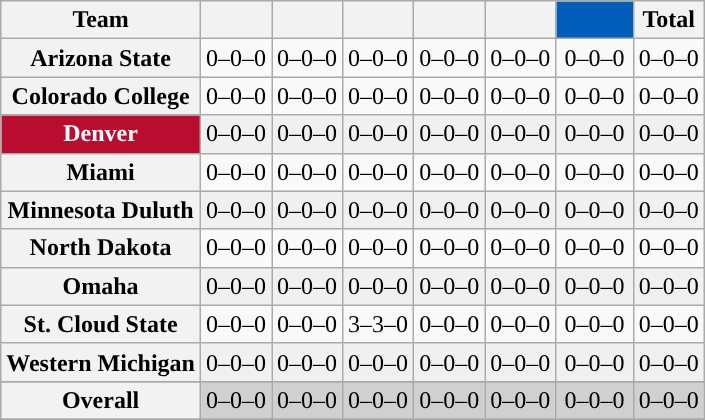<table class="wikitable" style="text-align: center;">
<tr>
<th>Team</th>
<th><a href='#'></a></th>
<th><a href='#'></a></th>
<th><a href='#'></a></th>
<th><a href='#'></a></th>
<th><a href='#'></a></th>
<th style="color:white; background:#005EB8"; width=11%><a href='#'></a></th>
<th>Total</th>
</tr>
<tr>
<th>Arizona State</th>
<td>0–0–0</td>
<td>0–0–0</td>
<td>0–0–0</td>
<td>0–0–0</td>
<td>0–0–0</td>
<td>0–0–0</td>
<td>0–0–0</td>
</tr>
<tr>
<th>Colorado College</th>
<td>0–0–0</td>
<td>0–0–0</td>
<td>0–0–0</td>
<td>0–0–0</td>
<td>0–0–0</td>
<td>0–0–0</td>
<td>0–0–0</td>
</tr>
<tr bgcolor=f0f0f0>
<th style="color:white; background:#BA0C2F; ">Denver</th>
<td>0–0–0</td>
<td>0–0–0</td>
<td>0–0–0</td>
<td>0–0–0</td>
<td>0–0–0</td>
<td>0–0–0</td>
<td>0–0–0</td>
</tr>
<tr>
<th>Miami</th>
<td>0–0–0</td>
<td>0–0–0</td>
<td>0–0–0</td>
<td>0–0–0</td>
<td>0–0–0</td>
<td>0–0–0</td>
<td>0–0–0</td>
</tr>
<tr bgcolor=f0f0f0>
<th>Minnesota Duluth</th>
<td>0–0–0</td>
<td>0–0–0</td>
<td>0–0–0</td>
<td>0–0–0</td>
<td>0–0–0</td>
<td>0–0–0</td>
<td>0–0–0</td>
</tr>
<tr>
<th>North Dakota</th>
<td>0–0–0</td>
<td>0–0–0</td>
<td>0–0–0</td>
<td>0–0–0</td>
<td>0–0–0</td>
<td>0–0–0</td>
<td>0–0–0</td>
</tr>
<tr bgcolor=f0f0f0>
<th>Omaha</th>
<td>0–0–0</td>
<td>0–0–0</td>
<td>0–0–0</td>
<td>0–0–0</td>
<td>0–0–0</td>
<td>0–0–0</td>
<td>0–0–0</td>
</tr>
<tr>
<th>St. Cloud State</th>
<td>0–0–0</td>
<td>0–0–0</td>
<td>3–3–0</td>
<td>0–0–0</td>
<td>0–0–0</td>
<td>0–0–0</td>
<td>0–0–0</td>
</tr>
<tr bgcolor=f0f0f0>
<th>Western Michigan</th>
<td>0–0–0</td>
<td>0–0–0</td>
<td>0–0–0</td>
<td>0–0–0</td>
<td>0–0–0</td>
<td>0–0–0</td>
<td>0–0–0</td>
</tr>
<tr>
</tr>
<tr bgcolor=d0d0d0>
<th>Overall</th>
<td>0–0–0</td>
<td>0–0–0</td>
<td>0–0–0</td>
<td>0–0–0</td>
<td>0–0–0</td>
<td>0–0–0</td>
<td>0–0–0</td>
</tr>
<tr>
</tr>
</table>
